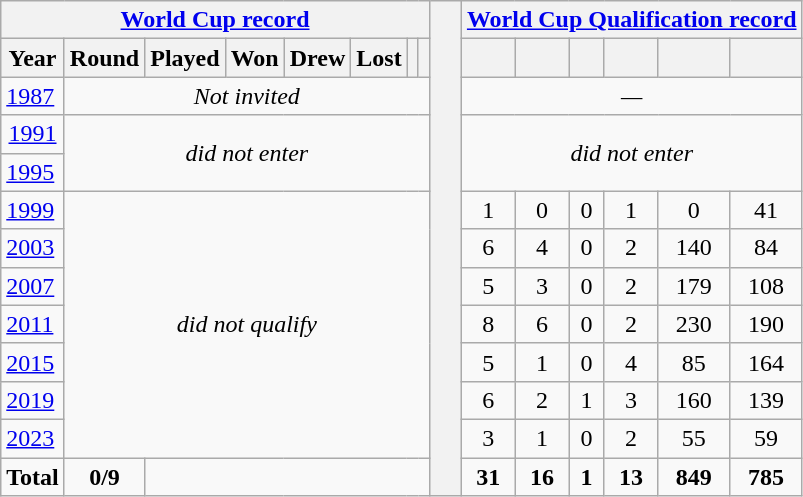<table class=wikitable style=text-align:center>
<tr>
<th colspan=8><a href='#'>World Cup record</a></th>
<th rowspan="26" width="4%"></th>
<th colspan=6><a href='#'>World Cup Qualification record</a></th>
</tr>
<tr>
<th>Year</th>
<th>Round</th>
<th>Played</th>
<th>Won</th>
<th>Drew</th>
<th>Lost</th>
<th></th>
<th></th>
<th></th>
<th></th>
<th></th>
<th></th>
<th></th>
<th></th>
</tr>
<tr>
<td align=left> <a href='#'>1987</a></td>
<td colspan=7><em>Not invited</em></td>
<td colspan=6><em>—</em></td>
</tr>
<tr>
<td> <a href='#'>1991</a></td>
<td rowspan=2 colspan=7><em>did not enter</em></td>
<td rowspan=2 colspan=6><em>did not enter</em></td>
</tr>
<tr>
<td align=left> <a href='#'>1995</a></td>
</tr>
<tr>
<td align=left> <a href='#'>1999</a></td>
<td colspan="7" rowspan="7"><em>did not qualify</em></td>
<td>1</td>
<td>0</td>
<td>0</td>
<td>1</td>
<td>0</td>
<td>41</td>
</tr>
<tr>
<td align=left> <a href='#'>2003</a></td>
<td>6</td>
<td>4</td>
<td>0</td>
<td>2</td>
<td>140</td>
<td>84</td>
</tr>
<tr>
<td align=left> <a href='#'>2007</a></td>
<td>5</td>
<td>3</td>
<td>0</td>
<td>2</td>
<td>179</td>
<td>108</td>
</tr>
<tr>
<td align=left> <a href='#'>2011</a></td>
<td>8</td>
<td>6</td>
<td>0</td>
<td>2</td>
<td>230</td>
<td>190</td>
</tr>
<tr>
<td align=left> <a href='#'>2015</a></td>
<td>5</td>
<td>1</td>
<td>0</td>
<td>4</td>
<td>85</td>
<td>164</td>
</tr>
<tr>
<td align=left> <a href='#'>2019</a></td>
<td>6</td>
<td>2</td>
<td>1</td>
<td>3</td>
<td>160</td>
<td>139</td>
</tr>
<tr>
<td align=left> <a href='#'>2023</a></td>
<td>3</td>
<td>1</td>
<td>0</td>
<td>2</td>
<td>55</td>
<td>59</td>
</tr>
<tr>
<td><strong>Total</strong></td>
<td><strong>0/9</strong></td>
<td colspan="6"></td>
<td><strong>31</strong></td>
<td><strong>16</strong></td>
<td><strong>1</strong></td>
<td><strong>13</strong></td>
<td><strong>849</strong></td>
<td><strong>785</strong></td>
</tr>
</table>
